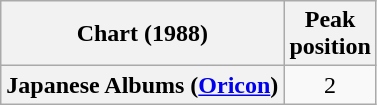<table class="wikitable plainrowheaders" style="text-align:center">
<tr>
<th scope="col">Chart (1988)</th>
<th scope="col">Peak<br> position</th>
</tr>
<tr>
<th scope="row">Japanese Albums (<a href='#'>Oricon</a>)</th>
<td>2</td>
</tr>
</table>
